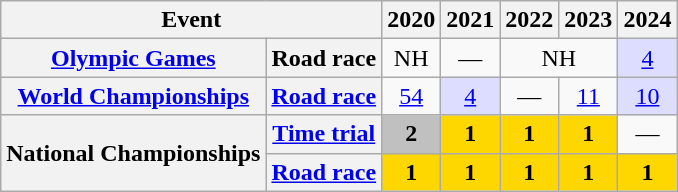<table class="wikitable plainrowheaders">
<tr>
<th scope="col" colspan=2>Event</th>
<th>2020</th>
<th>2021</th>
<th>2022</th>
<th>2023</th>
<th>2024</th>
</tr>
<tr style="text-align:center;">
<th scope="row"> <a href='#'>Olympic Games</a></th>
<th scope="row">Road race</th>
<td>NH</td>
<td>—</td>
<td colspan=2>NH</td>
<td style="background:#ddf;"><a href='#'>4</a></td>
</tr>
<tr style="text-align:center;">
<th scope="row"> <a href='#'>World Championships</a></th>
<th scope="row"><a href='#'>Road race</a></th>
<td><a href='#'>54</a></td>
<td style="background:#ddf;"><a href='#'>4</a></td>
<td>—</td>
<td><a href='#'>11</a></td>
<td style="background:#ddf;"><a href='#'>10</a></td>
</tr>
<tr style="text-align:center;">
<th scope="row" rowspan=2> National Championships</th>
<th scope="row"><a href='#'>Time trial</a></th>
<th style="background:silver;">2</th>
<th style="background:gold;">1</th>
<th style="background:gold;">1</th>
<th style="background:gold;">1</th>
<td>—</td>
</tr>
<tr style="text-align:center;">
<th scope="row"><a href='#'>Road race</a></th>
<th style="background:gold;">1</th>
<th style="background:gold;">1</th>
<th style="background:gold;">1</th>
<th style="background:gold;">1</th>
<th style="background:gold;">1</th>
</tr>
</table>
